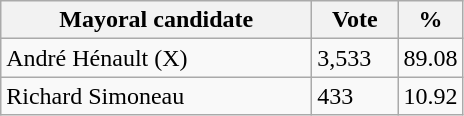<table class="wikitable">
<tr>
<th bgcolor="#DDDDFF" width="200px">Mayoral candidate</th>
<th bgcolor="#DDDDFF" width="50px">Vote</th>
<th bgcolor="#DDDDFF" width="30px">%</th>
</tr>
<tr>
<td>André Hénault (X)</td>
<td>3,533</td>
<td>89.08</td>
</tr>
<tr>
<td>Richard Simoneau</td>
<td>433</td>
<td>10.92</td>
</tr>
</table>
